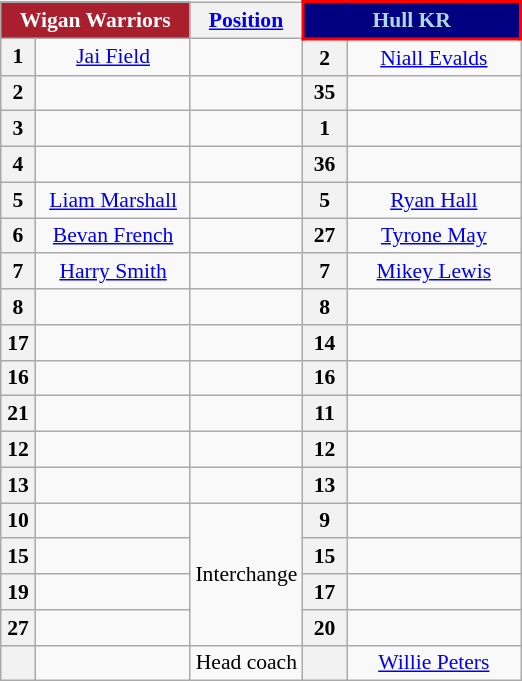<table class="wikitable" style="font-size:90%; text-align:center;margin: 1em auto 1em auto;">
<tr>
<th colspan="2"  style="width:120px; background: #aa1f2e; color:white; border: white2px;">Wigan Warriors</th>
<th><a href='#'>Position</a></th>
<th colspan="2"  style="width:138px; background:navy; color:lightblue; border:2px solid red;"><strong>Hull KR</strong></th>
</tr>
<tr>
<th>1</th>
<td><a href='#'>Jai Field</a></td>
<td></td>
<th>2</th>
<td><a href='#'>Niall Evalds</a></td>
</tr>
<tr>
<th>2</th>
<td></td>
<td></td>
<th>35</th>
<td></td>
</tr>
<tr>
<th>3</th>
<td></td>
<td></td>
<th>1</th>
<td></td>
</tr>
<tr>
<th>4</th>
<td></td>
<td></td>
<th>36</th>
<td></td>
</tr>
<tr>
<th>5</th>
<td><a href='#'>Liam Marshall</a></td>
<td></td>
<th>5</th>
<td><a href='#'>Ryan Hall</a></td>
</tr>
<tr>
<th>6</th>
<td><a href='#'>Bevan French</a> </td>
<td></td>
<th>27</th>
<td><a href='#'>Tyrone May</a></td>
</tr>
<tr>
<th>7</th>
<td><a href='#'>Harry Smith</a></td>
<td></td>
<th>7</th>
<td><a href='#'>Mikey Lewis</a></td>
</tr>
<tr>
<th>8</th>
<td></td>
<td></td>
<th>8</th>
<td></td>
</tr>
<tr>
<th>17</th>
<td></td>
<td></td>
<th>14</th>
<td></td>
</tr>
<tr>
<th>16</th>
<td></td>
<td></td>
<th>16</th>
<td></td>
</tr>
<tr>
<th>21</th>
<td></td>
<td></td>
<th>11</th>
<td></td>
</tr>
<tr>
<th>12</th>
<td></td>
<td></td>
<th>12</th>
<td></td>
</tr>
<tr>
<th>13</th>
<td></td>
<td></td>
<th>13</th>
<td></td>
</tr>
<tr>
<th>10</th>
<td></td>
<td rowspan="4">Interchange</td>
<th>9</th>
<td></td>
</tr>
<tr>
<th>15</th>
<td></td>
<th>15</th>
<td></td>
</tr>
<tr>
<th>19</th>
<td></td>
<th>17</th>
<td></td>
</tr>
<tr>
<th>27</th>
<td></td>
<th>20</th>
<td></td>
</tr>
<tr>
<th></th>
<td></td>
<td>Head coach</td>
<th></th>
<td {{Nowrap> <a href='#'>Willie Peters</a></td>
</tr>
</table>
